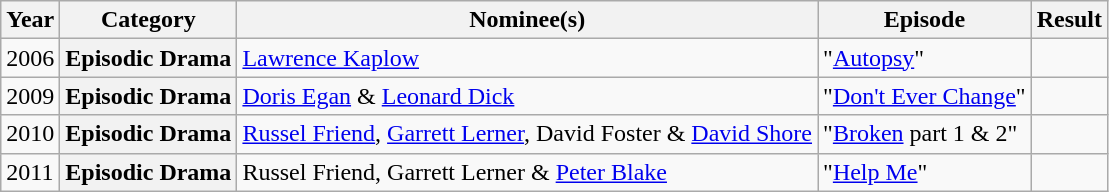<table class="wikitable plainrowheaders">
<tr>
<th scope="col">Year</th>
<th scope="col">Category</th>
<th scope="col">Nominee(s)</th>
<th scope="col">Episode</th>
<th scope="col">Result</th>
</tr>
<tr>
<td>2006</td>
<th scope="row">Episodic Drama</th>
<td><a href='#'>Lawrence Kaplow</a></td>
<td>"<a href='#'>Autopsy</a>"</td>
<td></td>
</tr>
<tr>
<td>2009</td>
<th scope="row">Episodic Drama</th>
<td><a href='#'>Doris Egan</a> & <a href='#'>Leonard Dick</a></td>
<td>"<a href='#'>Don't Ever Change</a>"</td>
<td></td>
</tr>
<tr>
<td>2010</td>
<th scope="row">Episodic Drama</th>
<td><a href='#'>Russel Friend</a>, <a href='#'>Garrett Lerner</a>, David Foster & <a href='#'>David Shore</a></td>
<td>"<a href='#'>Broken</a> part 1 & 2"</td>
<td></td>
</tr>
<tr>
<td>2011</td>
<th scope="row">Episodic Drama</th>
<td>Russel Friend, Garrett Lerner & <a href='#'>Peter Blake</a></td>
<td>"<a href='#'>Help Me</a>"</td>
<td></td>
</tr>
</table>
